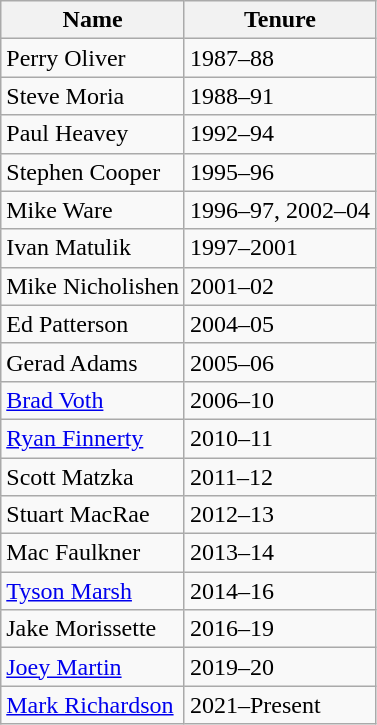<table class="wikitable">
<tr>
<th>Name</th>
<th>Tenure</th>
</tr>
<tr>
<td>Perry Oliver</td>
<td>1987–88</td>
</tr>
<tr>
<td>Steve Moria</td>
<td>1988–91</td>
</tr>
<tr>
<td>Paul Heavey</td>
<td>1992–94</td>
</tr>
<tr>
<td>Stephen Cooper</td>
<td>1995–96</td>
</tr>
<tr>
<td>Mike Ware</td>
<td>1996–97, 2002–04</td>
</tr>
<tr>
<td>Ivan Matulik</td>
<td>1997–2001</td>
</tr>
<tr>
<td>Mike Nicholishen</td>
<td>2001–02</td>
</tr>
<tr>
<td>Ed Patterson</td>
<td>2004–05</td>
</tr>
<tr>
<td>Gerad Adams</td>
<td>2005–06</td>
</tr>
<tr>
<td><a href='#'>Brad Voth</a></td>
<td>2006–10</td>
</tr>
<tr>
<td><a href='#'>Ryan Finnerty</a></td>
<td>2010–11</td>
</tr>
<tr>
<td>Scott Matzka</td>
<td>2011–12</td>
</tr>
<tr>
<td>Stuart MacRae</td>
<td>2012–13</td>
</tr>
<tr>
<td>Mac Faulkner</td>
<td>2013–14</td>
</tr>
<tr>
<td><a href='#'>Tyson Marsh</a></td>
<td>2014–16</td>
</tr>
<tr>
<td>Jake Morissette</td>
<td>2016–19</td>
</tr>
<tr>
<td><a href='#'>Joey Martin</a></td>
<td>2019–20</td>
</tr>
<tr>
<td><a href='#'>Mark Richardson</a></td>
<td>2021–Present</td>
</tr>
</table>
